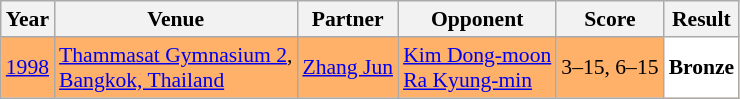<table class="sortable wikitable" style="font-size: 90%;">
<tr>
<th>Year</th>
<th>Venue</th>
<th>Partner</th>
<th>Opponent</th>
<th>Score</th>
<th>Result</th>
</tr>
<tr style="background:#FFB069">
<td align="center"><a href='#'>1998</a></td>
<td align="left"><a href='#'>Thammasat Gymnasium 2</a>,<br><a href='#'>Bangkok, Thailand</a></td>
<td align="left"> <a href='#'>Zhang Jun</a></td>
<td align="left"> <a href='#'>Kim Dong-moon</a> <br>  <a href='#'>Ra Kyung-min</a></td>
<td align="left">3–15, 6–15</td>
<td style="text-align:left; background:white"> <strong>Bronze</strong></td>
</tr>
</table>
